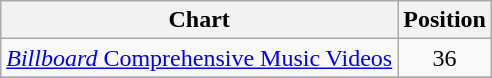<table class="wikitable" style="margin-top: 0">
<tr>
<th>Chart</th>
<th>Position</th>
</tr>
<tr>
<td><a href='#'><em>Billboard</em> Comprehensive Music Videos</a></td>
<td align="center">36</td>
</tr>
<tr>
</tr>
</table>
